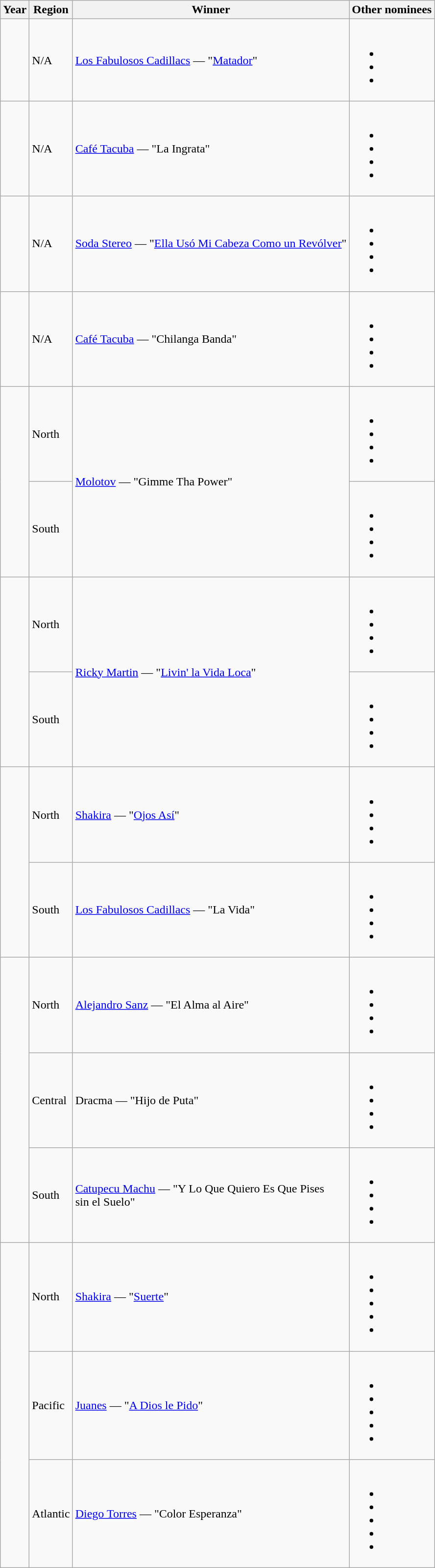<table class="wikitable">
<tr>
<th>Year</th>
<th>Region</th>
<th>Winner</th>
<th>Other nominees</th>
</tr>
<tr>
<td></td>
<td>N/A</td>
<td><a href='#'>Los Fabulosos Cadillacs</a> — "<a href='#'>Matador</a>"</td>
<td><br><ul><li></li><li></li><li></li></ul></td>
</tr>
<tr>
<td></td>
<td>N/A</td>
<td><a href='#'>Café Tacuba</a> — "La Ingrata"</td>
<td><br><ul><li></li><li></li><li></li><li></li></ul></td>
</tr>
<tr>
<td></td>
<td>N/A</td>
<td><a href='#'>Soda Stereo</a> — "<a href='#'>Ella Usó Mi Cabeza Como un Revólver</a>"</td>
<td><br><ul><li></li><li></li><li></li><li></li></ul></td>
</tr>
<tr>
<td></td>
<td>N/A</td>
<td><a href='#'>Café Tacuba</a> — "Chilanga Banda"</td>
<td><br><ul><li></li><li></li><li></li><li></li></ul></td>
</tr>
<tr>
<td rowspan="2"></td>
<td>North</td>
<td rowspan="2"><a href='#'>Molotov</a> — "Gimme Tha Power"</td>
<td><br><ul><li></li><li></li><li></li><li></li></ul></td>
</tr>
<tr>
<td>South</td>
<td><br><ul><li></li><li></li><li></li><li></li></ul></td>
</tr>
<tr>
<td rowspan="2"></td>
<td>North</td>
<td rowspan="2"><a href='#'>Ricky Martin</a> — "<a href='#'>Livin' la Vida Loca</a>"</td>
<td><br><ul><li></li><li></li><li></li><li></li></ul></td>
</tr>
<tr>
<td>South</td>
<td><br><ul><li></li><li></li><li></li><li></li></ul></td>
</tr>
<tr>
<td rowspan="2"></td>
<td>North</td>
<td><a href='#'>Shakira</a> — "<a href='#'>Ojos Así</a>"</td>
<td><br><ul><li></li><li></li><li></li><li></li></ul></td>
</tr>
<tr>
<td>South</td>
<td><a href='#'>Los Fabulosos Cadillacs</a> — "La Vida"</td>
<td><br><ul><li></li><li></li><li></li><li></li></ul></td>
</tr>
<tr>
<td rowspan="3"></td>
<td>North</td>
<td><a href='#'>Alejandro Sanz</a> — "El Alma al Aire"</td>
<td><br><ul><li></li><li></li><li></li><li></li></ul></td>
</tr>
<tr>
<td>Central</td>
<td>Dracma — "Hijo de Puta"</td>
<td><br><ul><li></li><li></li><li></li><li></li></ul></td>
</tr>
<tr>
<td>South</td>
<td><a href='#'>Catupecu Machu</a> — "Y Lo Que Quiero Es Que Pises<br> sin el Suelo"</td>
<td><br><ul><li></li><li></li><li></li><li></li></ul></td>
</tr>
<tr>
<td rowspan="3"></td>
<td>North</td>
<td><a href='#'>Shakira</a> — "<a href='#'>Suerte</a>"</td>
<td><br><ul><li></li><li></li><li></li><li></li><li></li></ul></td>
</tr>
<tr>
<td>Pacific</td>
<td><a href='#'>Juanes</a> — "<a href='#'>A Dios le Pido</a>"</td>
<td><br><ul><li></li><li></li><li></li><li></li><li></li></ul></td>
</tr>
<tr>
<td>Atlantic</td>
<td><a href='#'>Diego Torres</a> — "Color Esperanza"</td>
<td><br><ul><li></li><li></li><li></li><li></li><li></li></ul></td>
</tr>
</table>
